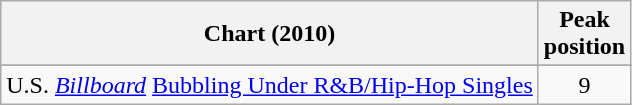<table class="wikitable sortable">
<tr>
<th>Chart (2010)</th>
<th>Peak <br>position</th>
</tr>
<tr>
</tr>
<tr>
<td>U.S. <a href='#'><em>Billboard</em></a> <a href='#'>Bubbling Under R&B/Hip-Hop Singles</a></td>
<td align="center">9</td>
</tr>
</table>
